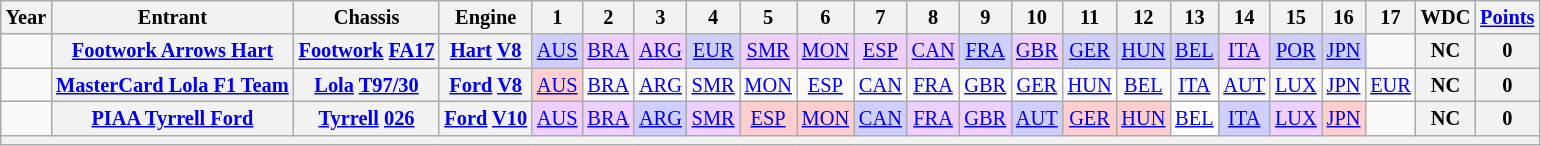<table class="wikitable" style="text-align:center; font-size:85%">
<tr>
<th>Year</th>
<th>Entrant</th>
<th>Chassis</th>
<th>Engine</th>
<th>1</th>
<th>2</th>
<th>3</th>
<th>4</th>
<th>5</th>
<th>6</th>
<th>7</th>
<th>8</th>
<th>9</th>
<th>10</th>
<th>11</th>
<th>12</th>
<th>13</th>
<th>14</th>
<th>15</th>
<th>16</th>
<th>17</th>
<th>WDC</th>
<th><a href='#'>Points</a></th>
</tr>
<tr>
<td></td>
<th nowrap><a href='#'>Footwork Arrows Hart</a></th>
<th nowrap><a href='#'>Footwork</a> <a href='#'>FA17</a></th>
<th nowrap><a href='#'>Hart</a> <a href='#'>V8</a></th>
<td style="background:#CFCFFF;"><a href='#'>AUS</a><br></td>
<td style="background:#EFCFFF;"><a href='#'>BRA</a><br></td>
<td style="background:#EFCFFF;"><a href='#'>ARG</a><br></td>
<td style="background:#CFCFFF;"><a href='#'>EUR</a><br></td>
<td style="background:#EFCFFF;"><a href='#'>SMR</a><br></td>
<td style="background:#EFCFFF;"><a href='#'>MON</a><br></td>
<td style="background:#EFCFFF;"><a href='#'>ESP</a><br></td>
<td style="background:#EFCFFF;"><a href='#'>CAN</a><br></td>
<td style="background:#CFCFFF;"><a href='#'>FRA</a><br></td>
<td style="background:#EFCFFF;"><a href='#'>GBR</a><br></td>
<td style="background:#CFCFFF;"><a href='#'>GER</a><br></td>
<td style="background:#CFCFFF;"><a href='#'>HUN</a><br></td>
<td style="background:#CFCFFF;"><a href='#'>BEL</a><br></td>
<td style="background:#EFCFFF;"><a href='#'>ITA</a><br></td>
<td style="background:#CFCFFF;"><a href='#'>POR</a><br></td>
<td style="background:#CFCFFF;"><a href='#'>JPN</a><br></td>
<td></td>
<th>NC</th>
<th>0</th>
</tr>
<tr>
<td></td>
<th nowrap><a href='#'>MasterCard Lola F1 Team</a></th>
<th nowrap><a href='#'>Lola</a> <a href='#'>T97/30</a></th>
<th nowrap><a href='#'>Ford</a> <a href='#'>V8</a></th>
<td style="background:#FFCFCF;"><a href='#'>AUS</a><br></td>
<td><a href='#'>BRA</a></td>
<td><a href='#'>ARG</a></td>
<td><a href='#'>SMR</a></td>
<td><a href='#'>MON</a></td>
<td><a href='#'>ESP</a></td>
<td><a href='#'>CAN</a></td>
<td><a href='#'>FRA</a></td>
<td><a href='#'>GBR</a></td>
<td><a href='#'>GER</a></td>
<td><a href='#'>HUN</a></td>
<td><a href='#'>BEL</a></td>
<td><a href='#'>ITA</a></td>
<td><a href='#'>AUT</a></td>
<td><a href='#'>LUX</a></td>
<td><a href='#'>JPN</a></td>
<td><a href='#'>EUR</a></td>
<th>NC</th>
<th>0</th>
</tr>
<tr>
<td></td>
<th nowrap><a href='#'>PIAA Tyrrell Ford</a></th>
<th nowrap><a href='#'>Tyrrell</a> <a href='#'>026</a></th>
<th nowrap><a href='#'>Ford</a> <a href='#'>V10</a></th>
<td style="background:#EFCFFF;"><a href='#'>AUS</a><br></td>
<td style="background:#EFCFFF;"><a href='#'>BRA</a><br></td>
<td style="background:#CFCFFF;"><a href='#'>ARG</a><br></td>
<td style="background:#EFCFFF;"><a href='#'>SMR</a><br></td>
<td style="background:#FFCFCF;"><a href='#'>ESP</a><br></td>
<td style="background:#FFCFCF;"><a href='#'>MON</a><br></td>
<td style="background:#CFCFFF;"><a href='#'>CAN</a><br></td>
<td style="background:#EFCFFF;"><a href='#'>FRA</a><br></td>
<td style="background:#EFCFFF;"><a href='#'>GBR</a><br></td>
<td style="background:#CFCFFF;"><a href='#'>AUT</a><br></td>
<td style="background:#FFCFCF;"><a href='#'>GER</a><br></td>
<td style="background:#FFCFCF;"><a href='#'>HUN</a><br></td>
<td style="background:#ffffff;"><a href='#'>BEL</a><br></td>
<td style="background:#CFCFFF;"><a href='#'>ITA</a><br></td>
<td style="background:#EFCFFF;"><a href='#'>LUX</a><br></td>
<td style="background:#FFCFCF;"><a href='#'>JPN</a><br></td>
<td></td>
<th>NC</th>
<th>0</th>
</tr>
<tr>
<th colspan="23"></th>
</tr>
</table>
